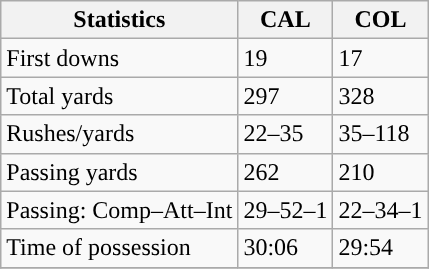<table class="wikitable" style="float: left;">
<tr>
<th>Statistics</th>
<th>CAL</th>
<th>COL</th>
</tr>
<tr>
<td>First downs</td>
<td>19</td>
<td>17</td>
</tr>
<tr>
<td>Total yards</td>
<td>297</td>
<td>328</td>
</tr>
<tr>
<td>Rushes/yards</td>
<td>22–35</td>
<td>35–118</td>
</tr>
<tr>
<td>Passing yards</td>
<td>262</td>
<td>210</td>
</tr>
<tr>
<td>Passing: Comp–Att–Int</td>
<td>29–52–1</td>
<td>22–34–1</td>
</tr>
<tr>
<td>Time of possession</td>
<td>30:06</td>
<td>29:54</td>
</tr>
<tr>
</tr>
</table>
